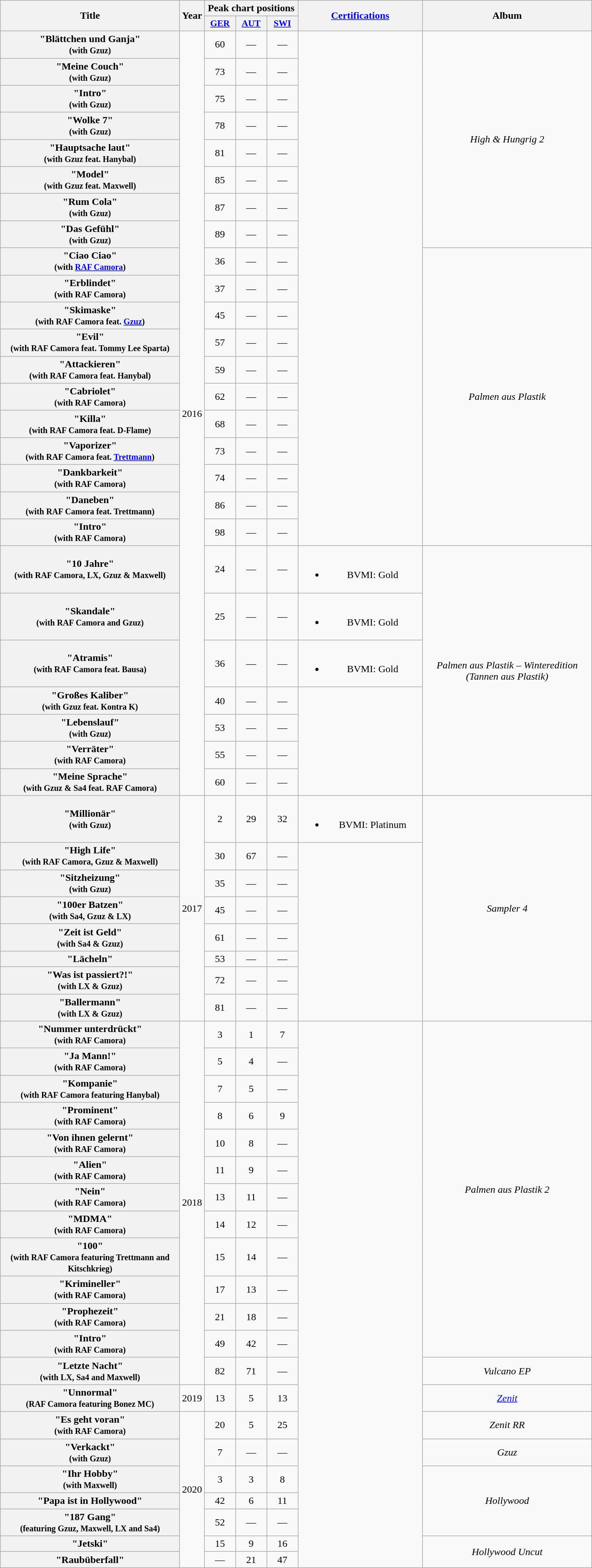<table class="wikitable plainrowheaders" style="text-align:center;">
<tr>
<th scope="col" rowspan="2" style="width:17.5em;">Title</th>
<th scope="col" rowspan="2" style="width:1em;">Year</th>
<th scope="col" colspan="3">Peak chart positions</th>
<th scope="col" rowspan="2" style="width:12em;"><a href='#'>Certifications</a></th>
<th scope="col" rowspan="2" style="width:16.5em;">Album</th>
</tr>
<tr>
<th scope="col" style="width:3em;font-size:90%;"><a href='#'>GER</a><br></th>
<th scope="col" style="width:3em;font-size:90%;"><a href='#'>AUT</a><br></th>
<th scope="col" style="width:3em;font-size:90%;"><a href='#'>SWI</a><br></th>
</tr>
<tr>
<th scope="row">"Blättchen und Ganja"<br><small>(with Gzuz)</small></th>
<td rowspan="26">2016</td>
<td>60</td>
<td>—</td>
<td>—</td>
<td rowspan="19"></td>
<td align="center" rowspan="8"><em>High & Hungrig 2</em></td>
</tr>
<tr>
<th scope="row">"Meine Couch"<br><small>(with Gzuz)</small></th>
<td>73</td>
<td>—</td>
<td>—</td>
</tr>
<tr>
<th scope="row">"Intro"<br><small>(with Gzuz)</small></th>
<td>75</td>
<td>—</td>
<td>—</td>
</tr>
<tr>
<th scope="row">"Wolke 7"<br><small>(with Gzuz)</small></th>
<td>78</td>
<td>—</td>
<td>—</td>
</tr>
<tr>
<th scope="row">"Hauptsache laut"<br><small>(with Gzuz feat. Hanybal)</small></th>
<td>81</td>
<td>—</td>
<td>—</td>
</tr>
<tr>
<th scope="row">"Model"<br><small>(with Gzuz feat. Maxwell)</small></th>
<td>85</td>
<td>—</td>
<td>—</td>
</tr>
<tr>
<th scope="row">"Rum Cola"<br><small>(with Gzuz)</small></th>
<td>87</td>
<td>—</td>
<td>—</td>
</tr>
<tr>
<th scope="row">"Das Gefühl"<br><small>(with Gzuz)</small></th>
<td>89</td>
<td>—</td>
<td>—</td>
</tr>
<tr>
<th scope="row">"Ciao Ciao"<br><small>(with <a href='#'>RAF Camora</a>)</small></th>
<td>36</td>
<td>—</td>
<td>—</td>
<td align="center" rowspan=11><em>Palmen aus Plastik</em></td>
</tr>
<tr>
<th scope="row">"Erblindet"<br><small>(with RAF Camora)</small></th>
<td>37</td>
<td>—</td>
<td>—</td>
</tr>
<tr>
<th scope="row">"Skimaske"<br><small>(with RAF Camora feat. <a href='#'>Gzuz</a>)</small></th>
<td>45</td>
<td>—</td>
<td>—</td>
</tr>
<tr>
<th scope="row">"Evil"<br><small>(with RAF Camora feat. Tommy Lee Sparta)</small></th>
<td>57</td>
<td>—</td>
<td>—</td>
</tr>
<tr>
<th scope="row">"Attackieren"<br><small>(with RAF Camora feat. Hanybal)</small></th>
<td>59</td>
<td>—</td>
<td>—</td>
</tr>
<tr>
<th scope="row">"Cabriolet"<br><small>(with RAF Camora)</small></th>
<td>62</td>
<td>—</td>
<td>—</td>
</tr>
<tr>
<th scope="row">"Killa"<br><small>(with RAF Camora feat. D-Flame)</small></th>
<td>68</td>
<td>—</td>
<td>—</td>
</tr>
<tr>
<th scope="row">"Vaporizer"<br><small>(with RAF Camora feat. <a href='#'>Trettmann</a>)</small></th>
<td>73</td>
<td>—</td>
<td>—</td>
</tr>
<tr>
<th scope="row">"Dankbarkeit"<br><small>(with RAF Camora)</small></th>
<td>74</td>
<td>—</td>
<td>—</td>
</tr>
<tr>
<th scope="row">"Daneben"<br><small>(with RAF Camora feat. Trettmann)</small></th>
<td>86</td>
<td>—</td>
<td>—</td>
</tr>
<tr>
<th scope="row">"Intro"<br><small>(with RAF Camora)</small></th>
<td>98</td>
<td>—</td>
<td>—</td>
</tr>
<tr>
<th scope="row">"10 Jahre"<br><small>(with RAF Camora, LX, Gzuz & Maxwell)</small></th>
<td>24</td>
<td>—</td>
<td>—</td>
<td><br><ul><li>BVMI: Gold</li></ul></td>
<td align="center" rowspan=7><em>Palmen aus Plastik – Winteredition <br>(Tannen aus Plastik)</em></td>
</tr>
<tr>
<th scope="row">"Skandale"<br><small>(with RAF Camora and Gzuz)</small></th>
<td>25</td>
<td>—</td>
<td>—</td>
<td><br><ul><li>BVMI: Gold</li></ul></td>
</tr>
<tr>
<th scope="row">"Atramis"<br><small>(with RAF Camora feat. Bausa)</small></th>
<td>36</td>
<td>—</td>
<td>—</td>
<td><br><ul><li>BVMI: Gold</li></ul></td>
</tr>
<tr>
<th scope="row">"Großes Kaliber"<br><small>(with Gzuz feat. Kontra K)</small></th>
<td>40</td>
<td>—</td>
<td>—</td>
<td rowspan="4"></td>
</tr>
<tr>
<th scope="row">"Lebenslauf"<br><small>(with Gzuz)</small></th>
<td>53</td>
<td>—</td>
<td>—</td>
</tr>
<tr>
<th scope="row">"Verräter"<br><small>(with RAF Camora)</small></th>
<td>55</td>
<td>—</td>
<td>—</td>
</tr>
<tr>
<th scope="row">"Meine Sprache"<br><small>(with Gzuz & Sa4 feat. RAF Camora)</small></th>
<td>60</td>
<td>—</td>
<td>—</td>
</tr>
<tr>
<th scope="row">"Millionär"<br><small>(with Gzuz)</small></th>
<td rowspan="8">2017</td>
<td>2</td>
<td>29</td>
<td>32</td>
<td><br><ul><li>BVMI: Platinum</li></ul></td>
<td align="center" rowspan=8><em>Sampler 4</em></td>
</tr>
<tr>
<th scope="row">"High Life"<br><small>(with RAF Camora, Gzuz & Maxwell)</small></th>
<td>30</td>
<td>67</td>
<td>—</td>
<td rowspan="7"></td>
</tr>
<tr>
<th scope="row">"Sitzheizung"<br><small>(with Gzuz)</small></th>
<td>35</td>
<td>—</td>
<td>—</td>
</tr>
<tr>
<th scope="row">"100er Batzen"<br><small>(with Sa4, Gzuz & LX)</small></th>
<td>45</td>
<td>—</td>
<td>—</td>
</tr>
<tr>
<th scope="row">"Zeit ist Geld"<br><small>(with Sa4 & Gzuz)</small></th>
<td>61</td>
<td>—</td>
<td>—</td>
</tr>
<tr>
<th scope="row">"Lächeln"</th>
<td>53</td>
<td>—</td>
<td>—</td>
</tr>
<tr>
<th scope="row">"Was ist passiert?!"<br><small>(with LX & Gzuz)</small></th>
<td>72</td>
<td>—</td>
<td>—</td>
</tr>
<tr>
<th scope="row">"Ballermann"<br><small>(with LX & Gzuz)</small></th>
<td>81</td>
<td>—</td>
<td>—</td>
</tr>
<tr>
<th scope="row">"Nummer unterdrückt"<br><small>(with RAF Camora)</small></th>
<td rowspan="13">2018</td>
<td>3</td>
<td>1</td>
<td>7</td>
<td align="center" rowspan=21></td>
<td align="center" rowspan=12><em>Palmen aus Plastik 2</em></td>
</tr>
<tr>
<th scope="row">"Ja Mann!"<br><small>(with RAF Camora)</small></th>
<td>5</td>
<td>4</td>
<td>—</td>
</tr>
<tr>
<th scope="row">"Kompanie"<br><small>(with RAF Camora featuring Hanybal)</small></th>
<td>7</td>
<td>5</td>
<td>—</td>
</tr>
<tr>
<th scope="row">"Prominent"<br><small>(with RAF Camora)</small></th>
<td>8</td>
<td>6</td>
<td>9</td>
</tr>
<tr>
<th scope="row">"Von ihnen gelernt"<br><small>(with RAF Camora)</small></th>
<td>10</td>
<td>8</td>
<td>—</td>
</tr>
<tr>
<th scope="row">"Alien"<br><small>(with RAF Camora)</small></th>
<td>11</td>
<td>9</td>
<td>—</td>
</tr>
<tr>
<th scope="row">"Nein"<br><small>(with RAF Camora)</small></th>
<td>13</td>
<td>11</td>
<td>—</td>
</tr>
<tr>
<th scope="row">"MDMA"<br><small>(with RAF Camora)</small></th>
<td>14</td>
<td>12</td>
<td>—</td>
</tr>
<tr>
<th scope="row">"100"<br><small>(with RAF Camora featuring Trettmann and Kitschkrieg)</small></th>
<td>15</td>
<td>14</td>
<td>—</td>
</tr>
<tr>
<th scope="row">"Krimineller"<br><small>(with RAF Camora)</small></th>
<td>17</td>
<td>13</td>
<td>—</td>
</tr>
<tr>
<th scope="row">"Prophezeit"<br><small>(with RAF Camora)</small></th>
<td>21</td>
<td>18</td>
<td>—</td>
</tr>
<tr>
<th scope="row">"Intro"<br><small>(with RAF Camora)</small></th>
<td>49</td>
<td>42</td>
<td>—</td>
</tr>
<tr>
<th scope="row">"Letzte Nacht"<br><small>(with LX, Sa4 and Maxwell)</small></th>
<td>82</td>
<td>71</td>
<td>—</td>
<td><em>Vulcano EP</em></td>
</tr>
<tr>
<th scope="row">"Unnormal"<br><small>(RAF Camora featuring Bonez MC)</small></th>
<td>2019</td>
<td>13</td>
<td>5</td>
<td>13</td>
<td><em><a href='#'>Zenit</a></em></td>
</tr>
<tr>
<th scope="row">"Es geht voran"<br><small>(with RAF Camora)</small></th>
<td rowspan="7">2020</td>
<td>20</td>
<td>5</td>
<td>25</td>
<td><em>Zenit RR</em></td>
</tr>
<tr>
<th scope="row">"Verkackt"<br><small>(with Gzuz)</small></th>
<td>7</td>
<td>—</td>
<td>—</td>
<td><em>Gzuz</em></td>
</tr>
<tr>
<th scope="row">"Ihr Hobby"<br><small>(with Maxwell)</small></th>
<td>3</td>
<td>3</td>
<td>8</td>
<td rowspan="3"><em>Hollywood</em></td>
</tr>
<tr>
<th scope="row">"Papa ist in Hollywood"</th>
<td>42</td>
<td>6</td>
<td>11</td>
</tr>
<tr>
<th scope="row">"187 Gang"<br><small>(featuring Gzuz, Maxwell, LX and Sa4)</small></th>
<td>52</td>
<td>—</td>
<td>—</td>
</tr>
<tr>
<th scope="row">"Jetski"</th>
<td>15</td>
<td>9</td>
<td>16</td>
<td rowspan="2"><em>Hollywood Uncut</em></td>
</tr>
<tr>
<th scope="row">"Raubüberfall"</th>
<td>—</td>
<td>21</td>
<td>47</td>
</tr>
</table>
